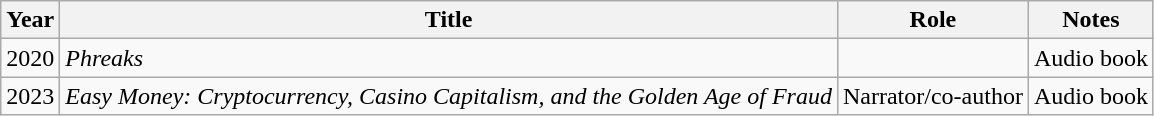<table class="wikitable sortable">
<tr>
<th>Year</th>
<th>Title</th>
<th>Role</th>
<th class="unsortable">Notes</th>
</tr>
<tr>
<td>2020</td>
<td><em>Phreaks</em></td>
<td></td>
<td>Audio book</td>
</tr>
<tr>
<td>2023</td>
<td><em>Easy Money: Cryptocurrency, Casino Capitalism, and the Golden Age of Fraud</em></td>
<td>Narrator/co-author</td>
<td>Audio book</td>
</tr>
</table>
